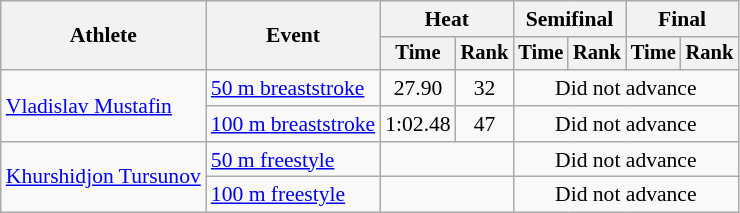<table class="wikitable" style="text-align:center; font-size:90%">
<tr>
<th rowspan="2">Athlete</th>
<th rowspan="2">Event</th>
<th colspan="2">Heat</th>
<th colspan="2">Semifinal</th>
<th colspan="2">Final</th>
</tr>
<tr style="font-size:95%">
<th>Time</th>
<th>Rank</th>
<th>Time</th>
<th>Rank</th>
<th>Time</th>
<th>Rank</th>
</tr>
<tr>
<td align=left rowspan=2><a href='#'>Vladislav Mustafin</a></td>
<td align=left><a href='#'>50 m breaststroke</a></td>
<td>27.90</td>
<td>32</td>
<td colspan=4>Did not advance</td>
</tr>
<tr>
<td align=left><a href='#'>100 m breaststroke</a></td>
<td>1:02.48</td>
<td>47</td>
<td colspan=4>Did not advance</td>
</tr>
<tr>
<td align=left rowspan=2><a href='#'>Khurshidjon Tursunov</a></td>
<td align=left><a href='#'>50 m freestyle</a></td>
<td colspan=2></td>
<td colspan=4>Did not advance</td>
</tr>
<tr>
<td align=left><a href='#'>100 m freestyle</a></td>
<td colspan=2></td>
<td colspan=4>Did not advance</td>
</tr>
</table>
